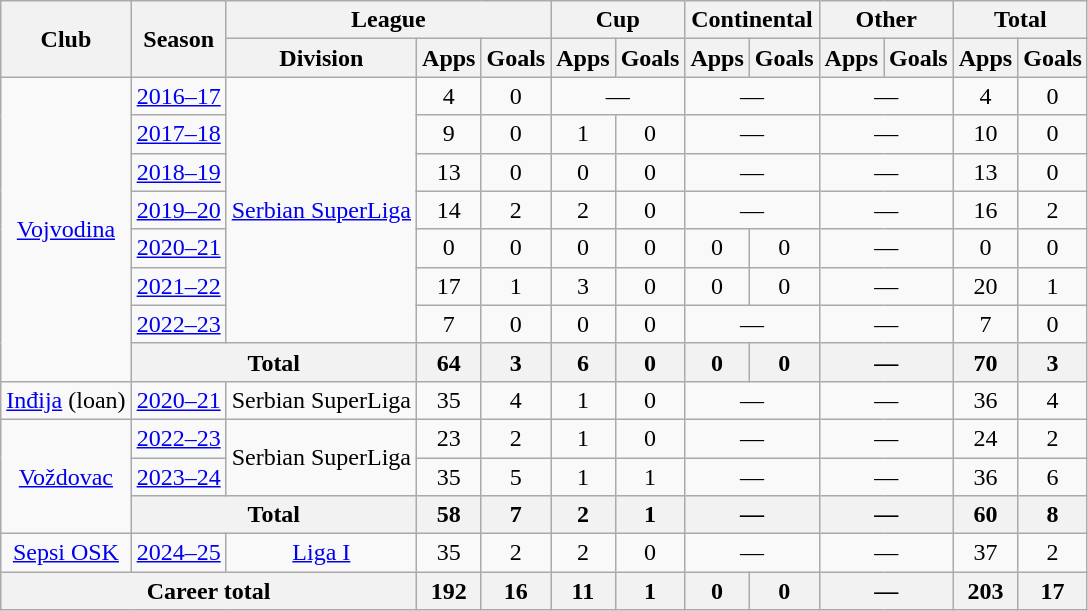<table class="wikitable" style="text-align:center">
<tr>
<th rowspan="2">Club</th>
<th rowspan="2">Season</th>
<th colspan="3">League</th>
<th colspan="2">Cup</th>
<th colspan="2">Continental</th>
<th colspan="2">Other</th>
<th colspan="2">Total</th>
</tr>
<tr>
<th>Division</th>
<th>Apps</th>
<th>Goals</th>
<th>Apps</th>
<th>Goals</th>
<th>Apps</th>
<th>Goals</th>
<th>Apps</th>
<th>Goals</th>
<th>Apps</th>
<th>Goals</th>
</tr>
<tr>
<td rowspan="8"><a href='#'>Vojvodina</a></td>
<td><a href='#'>2016–17</a></td>
<td rowspan="7"><a href='#'>Serbian SuperLiga</a></td>
<td>4</td>
<td>0</td>
<td colspan="2">—</td>
<td colspan="2">—</td>
<td colspan="2">—</td>
<td>4</td>
<td>0</td>
</tr>
<tr>
<td><a href='#'>2017–18</a></td>
<td>9</td>
<td>0</td>
<td>1</td>
<td>0</td>
<td colspan="2">—</td>
<td colspan="2">—</td>
<td>10</td>
<td>0</td>
</tr>
<tr>
<td><a href='#'>2018–19</a></td>
<td>13</td>
<td>0</td>
<td>0</td>
<td>0</td>
<td colspan="2">—</td>
<td colspan="2">—</td>
<td>13</td>
<td>0</td>
</tr>
<tr>
<td><a href='#'>2019–20</a></td>
<td>14</td>
<td>2</td>
<td>2</td>
<td>0</td>
<td colspan="2">—</td>
<td colspan="2">—</td>
<td>16</td>
<td>2</td>
</tr>
<tr>
<td><a href='#'>2020–21</a></td>
<td>0</td>
<td>0</td>
<td>0</td>
<td>0</td>
<td>0</td>
<td>0</td>
<td colspan="2">—</td>
<td>0</td>
<td>0</td>
</tr>
<tr>
<td><a href='#'>2021–22</a></td>
<td>17</td>
<td>1</td>
<td>3</td>
<td>0</td>
<td>0</td>
<td>0</td>
<td colspan="2">—</td>
<td>20</td>
<td>1</td>
</tr>
<tr>
<td><a href='#'>2022–23</a></td>
<td>7</td>
<td>0</td>
<td>0</td>
<td>0</td>
<td colspan="2">—</td>
<td colspan="2">—</td>
<td>7</td>
<td>0</td>
</tr>
<tr>
<th colspan="2">Total</th>
<th>64</th>
<th>3</th>
<th>6</th>
<th>0</th>
<th>0</th>
<th>0</th>
<th colspan="2">—</th>
<th>70</th>
<th>3</th>
</tr>
<tr>
<td><a href='#'>Inđija</a> (loan)</td>
<td><a href='#'>2020–21</a></td>
<td>Serbian SuperLiga</td>
<td>35</td>
<td>4</td>
<td>1</td>
<td>0</td>
<td colspan="2">—</td>
<td colspan="2">—</td>
<td>36</td>
<td>4</td>
</tr>
<tr>
<td rowspan="3"><a href='#'>Voždovac</a></td>
<td><a href='#'>2022–23</a></td>
<td rowspan="2">Serbian SuperLiga</td>
<td>23</td>
<td>2</td>
<td>1</td>
<td>0</td>
<td colspan="2">—</td>
<td colspan="2">—</td>
<td>24</td>
<td>2</td>
</tr>
<tr>
<td><a href='#'>2023–24</a></td>
<td>35</td>
<td>5</td>
<td>1</td>
<td>1</td>
<td colspan="2">—</td>
<td colspan="2">—</td>
<td>36</td>
<td>6</td>
</tr>
<tr>
<th colspan="2">Total</th>
<th>58</th>
<th>7</th>
<th>2</th>
<th>1</th>
<th colspan="2">—</th>
<th colspan="2">—</th>
<th>60</th>
<th>8</th>
</tr>
<tr>
<td><a href='#'>Sepsi OSK</a></td>
<td><a href='#'>2024–25</a></td>
<td><a href='#'>Liga I</a></td>
<td>35</td>
<td>2</td>
<td>2</td>
<td>0</td>
<td colspan="2">—</td>
<td colspan="2">—</td>
<td>37</td>
<td>2</td>
</tr>
<tr>
<th colspan="3">Career total</th>
<th>192</th>
<th>16</th>
<th>11</th>
<th>1</th>
<th>0</th>
<th>0</th>
<th colspan="2">—</th>
<th>203</th>
<th>17</th>
</tr>
</table>
